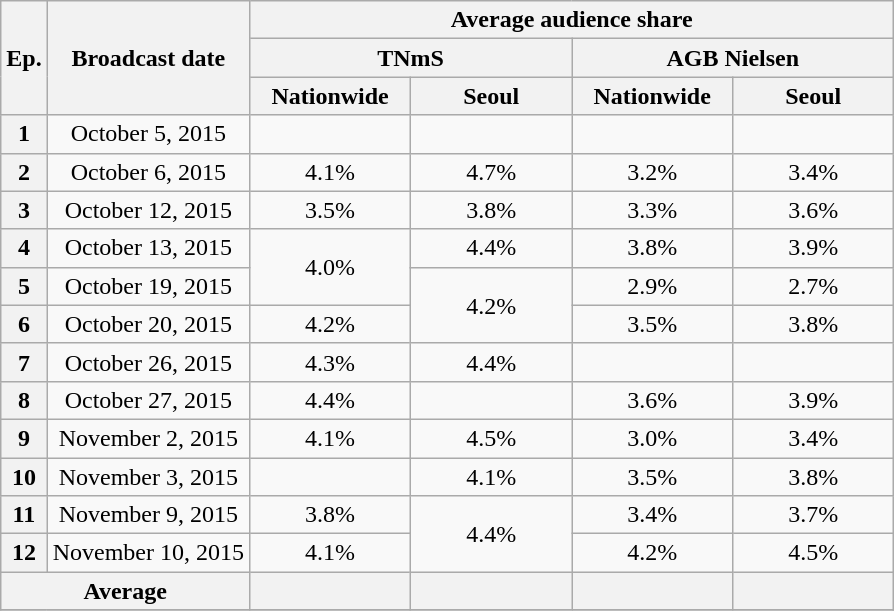<table class=wikitable style="text-align:center">
<tr>
<th rowspan="3">Ep.</th>
<th rowspan="3">Broadcast date</th>
<th colspan="4">Average audience share</th>
</tr>
<tr>
<th colspan="2">TNmS</th>
<th colspan="2">AGB Nielsen</th>
</tr>
<tr>
<th width=100>Nationwide</th>
<th width=100>Seoul</th>
<th width=100>Nationwide</th>
<th width=100>Seoul</th>
</tr>
<tr>
<th>1</th>
<td>October 5, 2015</td>
<td></td>
<td></td>
<td></td>
<td></td>
</tr>
<tr>
<th>2</th>
<td>October 6, 2015</td>
<td>4.1%</td>
<td>4.7%</td>
<td>3.2%</td>
<td>3.4%</td>
</tr>
<tr>
<th>3</th>
<td>October 12, 2015</td>
<td>3.5%</td>
<td>3.8%</td>
<td>3.3%</td>
<td>3.6%</td>
</tr>
<tr>
<th>4</th>
<td>October 13, 2015</td>
<td rowspan=2>4.0%</td>
<td>4.4%</td>
<td>3.8%</td>
<td>3.9%</td>
</tr>
<tr>
<th>5</th>
<td>October 19, 2015</td>
<td rowspan=2>4.2%</td>
<td>2.9%</td>
<td>2.7%</td>
</tr>
<tr>
<th>6</th>
<td>October 20, 2015</td>
<td>4.2%</td>
<td>3.5%</td>
<td>3.8%</td>
</tr>
<tr>
<th>7</th>
<td>October 26, 2015</td>
<td>4.3%</td>
<td>4.4%</td>
<td></td>
<td></td>
</tr>
<tr>
<th>8</th>
<td>October 27, 2015</td>
<td>4.4%</td>
<td></td>
<td>3.6%</td>
<td>3.9%</td>
</tr>
<tr>
<th>9</th>
<td>November 2, 2015</td>
<td>4.1%</td>
<td>4.5%</td>
<td>3.0%</td>
<td>3.4%</td>
</tr>
<tr>
<th>10</th>
<td>November 3, 2015</td>
<td></td>
<td>4.1%</td>
<td>3.5%</td>
<td>3.8%</td>
</tr>
<tr>
<th>11</th>
<td>November 9, 2015</td>
<td>3.8%</td>
<td rowspan=2>4.4%</td>
<td>3.4%</td>
<td>3.7%</td>
</tr>
<tr>
<th>12</th>
<td>November 10, 2015</td>
<td>4.1%</td>
<td>4.2%</td>
<td>4.5%</td>
</tr>
<tr>
<th colspan="2">Average</th>
<th></th>
<th></th>
<th></th>
<th></th>
</tr>
<tr>
</tr>
</table>
